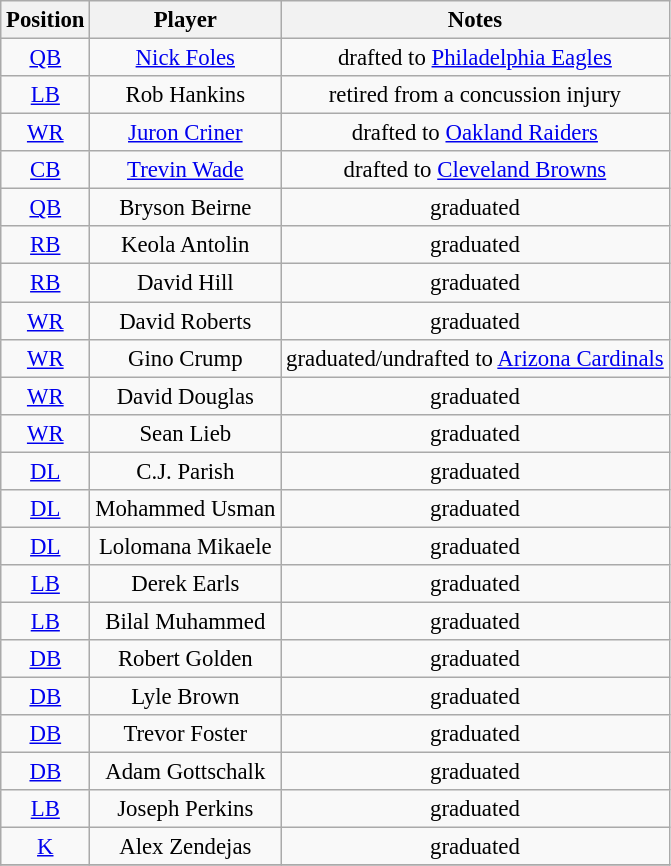<table class="wikitable" style="font-size: 95%; text-align: center;">
<tr>
<th>Position</th>
<th>Player</th>
<th>Notes</th>
</tr>
<tr>
<td><a href='#'>QB</a></td>
<td><a href='#'>Nick Foles</a></td>
<td>drafted to <a href='#'>Philadelphia Eagles</a></td>
</tr>
<tr>
<td><a href='#'>LB</a></td>
<td>Rob Hankins</td>
<td>retired from a concussion injury</td>
</tr>
<tr>
<td><a href='#'>WR</a></td>
<td><a href='#'>Juron Criner</a></td>
<td>drafted to <a href='#'>Oakland Raiders</a></td>
</tr>
<tr>
<td><a href='#'>CB</a></td>
<td><a href='#'>Trevin Wade</a></td>
<td>drafted to <a href='#'>Cleveland Browns</a></td>
</tr>
<tr>
<td><a href='#'>QB</a></td>
<td>Bryson Beirne</td>
<td>graduated</td>
</tr>
<tr>
<td><a href='#'>RB</a></td>
<td>Keola Antolin</td>
<td>graduated</td>
</tr>
<tr>
<td><a href='#'>RB</a></td>
<td>David Hill</td>
<td>graduated</td>
</tr>
<tr>
<td><a href='#'>WR</a></td>
<td>David Roberts</td>
<td>graduated</td>
</tr>
<tr>
<td><a href='#'>WR</a></td>
<td>Gino Crump</td>
<td>graduated/undrafted to <a href='#'>Arizona Cardinals</a></td>
</tr>
<tr>
<td><a href='#'>WR</a></td>
<td>David Douglas</td>
<td>graduated</td>
</tr>
<tr>
<td><a href='#'>WR</a></td>
<td>Sean Lieb</td>
<td>graduated</td>
</tr>
<tr>
<td><a href='#'>DL</a></td>
<td>C.J. Parish</td>
<td>graduated</td>
</tr>
<tr>
<td><a href='#'>DL</a></td>
<td>Mohammed Usman</td>
<td>graduated</td>
</tr>
<tr>
<td><a href='#'>DL</a></td>
<td>Lolomana Mikaele</td>
<td>graduated</td>
</tr>
<tr>
<td><a href='#'>LB</a></td>
<td>Derek Earls</td>
<td>graduated</td>
</tr>
<tr>
<td><a href='#'>LB</a></td>
<td>Bilal Muhammed</td>
<td>graduated</td>
</tr>
<tr>
<td><a href='#'>DB</a></td>
<td>Robert Golden</td>
<td>graduated</td>
</tr>
<tr>
<td><a href='#'>DB</a></td>
<td>Lyle Brown</td>
<td>graduated</td>
</tr>
<tr>
<td><a href='#'>DB</a></td>
<td>Trevor Foster</td>
<td>graduated</td>
</tr>
<tr>
<td><a href='#'>DB</a></td>
<td>Adam Gottschalk</td>
<td>graduated</td>
</tr>
<tr>
<td><a href='#'>LB</a></td>
<td>Joseph Perkins</td>
<td>graduated</td>
</tr>
<tr>
<td><a href='#'>K</a></td>
<td>Alex Zendejas</td>
<td>graduated</td>
</tr>
<tr>
</tr>
</table>
